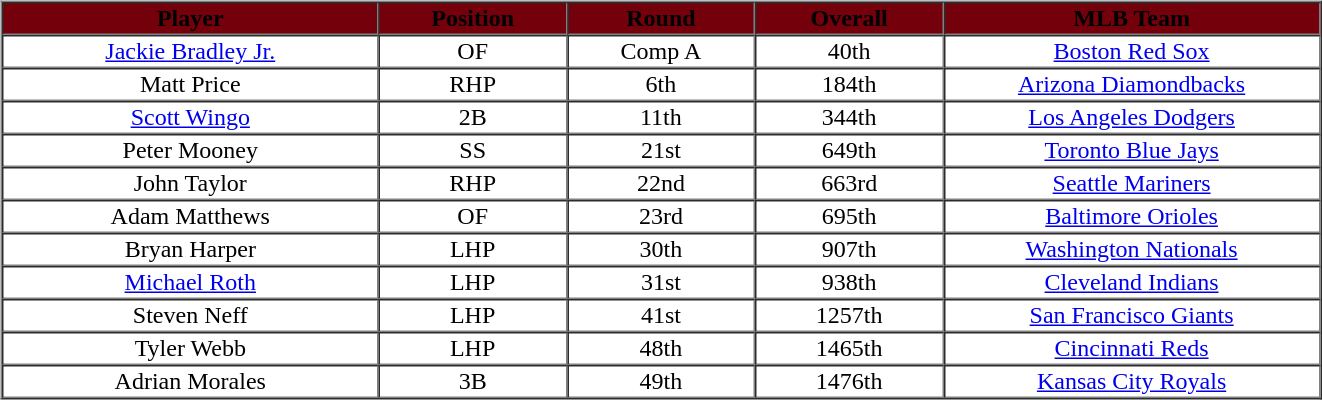<table border="0" width="100%">
<tr>
<td valign="top"><br><table cellpadding="1" border="1" cellspacing="0" width="70%">
<tr>
<th bgcolor="#73000A" width="20%"><span>Player</span></th>
<th bgcolor="#73000A" width="10%"><span>Position</span></th>
<th bgcolor="#73000A" width="10%"><span>Round</span></th>
<th bgcolor="#73000A" width="10%"><span>Overall</span></th>
<th bgcolor="#73000A" width="20%"><span>MLB Team</span></th>
</tr>
<tr align="center">
<td><a href='#'>Jackie Bradley Jr.</a></td>
<td>OF</td>
<td>Comp A</td>
<td>40th</td>
<td><a href='#'>Boston Red Sox</a></td>
</tr>
<tr align="center">
<td>Matt Price</td>
<td>RHP</td>
<td>6th</td>
<td>184th</td>
<td><a href='#'>Arizona Diamondbacks</a></td>
</tr>
<tr align="center">
<td><a href='#'>Scott Wingo</a></td>
<td>2B</td>
<td>11th</td>
<td>344th</td>
<td><a href='#'>Los Angeles Dodgers</a></td>
</tr>
<tr align="center">
<td>Peter Mooney</td>
<td>SS</td>
<td>21st</td>
<td>649th</td>
<td><a href='#'>Toronto Blue Jays</a></td>
</tr>
<tr align="center">
<td>John Taylor</td>
<td>RHP</td>
<td>22nd</td>
<td>663rd</td>
<td><a href='#'>Seattle Mariners</a></td>
</tr>
<tr align="center">
<td>Adam Matthews</td>
<td>OF</td>
<td>23rd</td>
<td>695th</td>
<td><a href='#'>Baltimore Orioles</a></td>
</tr>
<tr align="center">
<td>Bryan Harper</td>
<td>LHP</td>
<td>30th</td>
<td>907th</td>
<td><a href='#'>Washington Nationals</a></td>
</tr>
<tr align="center">
<td><a href='#'>Michael Roth</a></td>
<td>LHP</td>
<td>31st</td>
<td>938th</td>
<td><a href='#'>Cleveland Indians</a></td>
</tr>
<tr align="center">
<td>Steven Neff</td>
<td>LHP</td>
<td>41st</td>
<td>1257th</td>
<td><a href='#'>San Francisco Giants</a></td>
</tr>
<tr align="center">
<td>Tyler Webb</td>
<td>LHP</td>
<td>48th</td>
<td>1465th</td>
<td><a href='#'>Cincinnati Reds</a></td>
</tr>
<tr align="center">
<td>Adrian Morales</td>
<td>3B</td>
<td>49th</td>
<td>1476th</td>
<td><a href='#'>Kansas City Royals</a></td>
</tr>
<tr>
</tr>
</table>
</td>
</tr>
<tr>
</tr>
</table>
